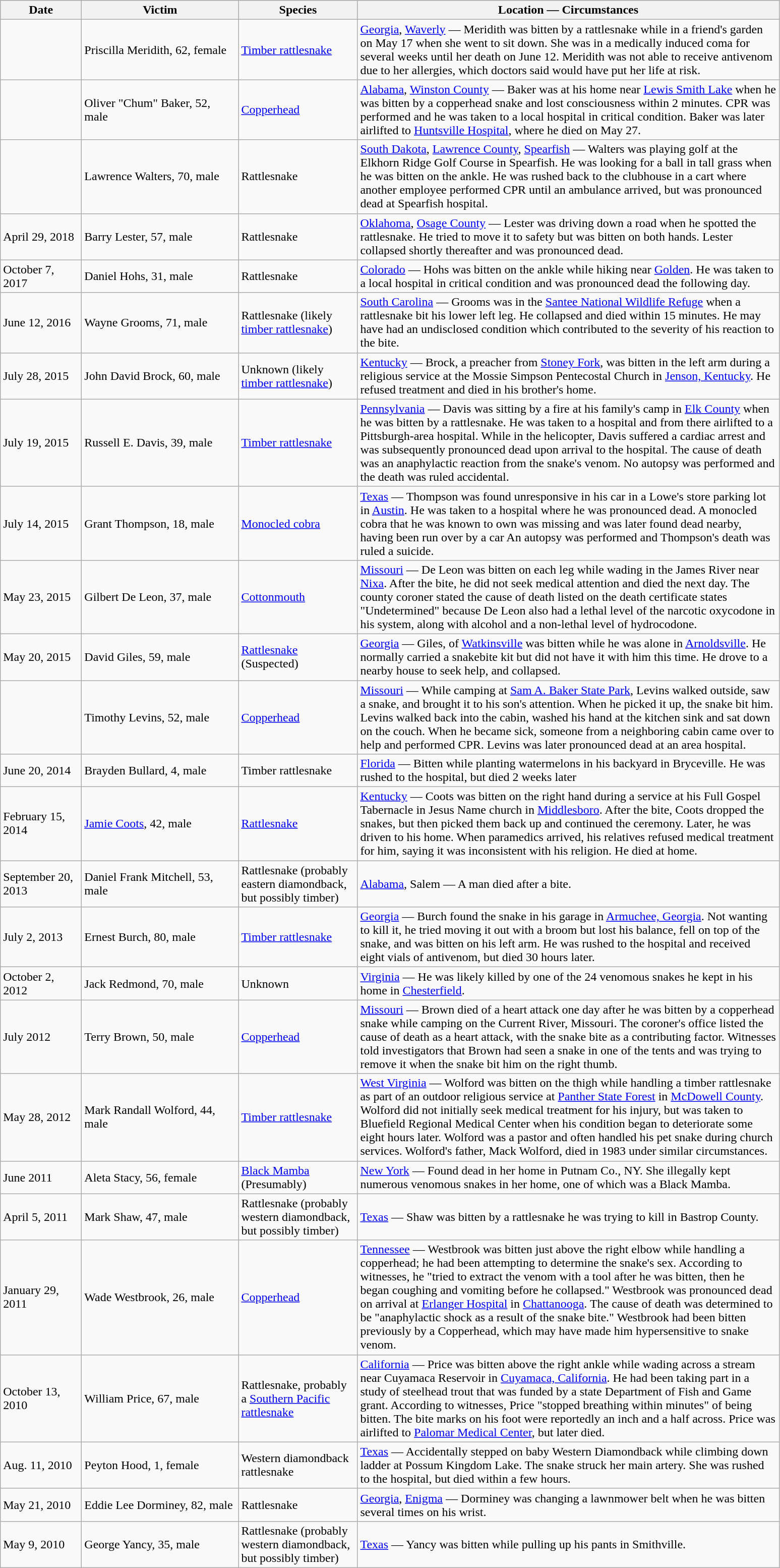<table class="wikitable sortable">
<tr bgcolor="#CCCCCC">
<th style="width:100px;">Date</th>
<th width="200">Victim</th>
<th style="width:150px;">Species</th>
<th style="width:550px;">Location — Circumstances</th>
</tr>
<tr>
<td></td>
<td>Priscilla Meridith, 62, female</td>
<td><a href='#'>Timber rattlesnake</a></td>
<td><a href='#'>Georgia</a>, <a href='#'>Waverly</a> — Meridith was bitten by a rattlesnake while in a friend's garden on May 17 when she went to sit down. She was in a medically induced coma for several weeks until her death on June 12. Meridith was not able to receive antivenom due to her allergies, which doctors said would have put her life at risk.</td>
</tr>
<tr>
<td></td>
<td>Oliver "Chum" Baker, 52, male</td>
<td><a href='#'>Copperhead</a></td>
<td><a href='#'>Alabama</a>, <a href='#'>Winston County</a> — Baker was at his home near <a href='#'>Lewis Smith Lake</a> when he was bitten by a copperhead snake and lost consciousness within 2 minutes. CPR was performed and he was taken to a local hospital in critical condition. Baker was later airlifted to <a href='#'>Huntsville Hospital</a>, where he died on May 27.</td>
</tr>
<tr>
<td></td>
<td>Lawrence Walters, 70, male</td>
<td>Rattlesnake</td>
<td><a href='#'>South Dakota</a>, <a href='#'>Lawrence County</a>, <a href='#'>Spearfish</a> — Walters was playing golf at the Elkhorn Ridge Golf Course in Spearfish. He was looking for a ball in tall grass when he was bitten on the ankle. He was rushed back to the clubhouse in a cart where another employee performed CPR until an ambulance arrived, but was pronounced dead at Spearfish hospital.</td>
</tr>
<tr>
<td>April 29, 2018</td>
<td>Barry Lester, 57, male</td>
<td>Rattlesnake</td>
<td><a href='#'>Oklahoma</a>, <a href='#'>Osage County</a> — Lester was driving down a road when he spotted the rattlesnake. He tried to move it to safety but was bitten on both hands. Lester collapsed shortly thereafter and was pronounced dead.</td>
</tr>
<tr>
<td>October 7, 2017</td>
<td>Daniel Hohs, 31, male</td>
<td>Rattlesnake</td>
<td><a href='#'>Colorado</a> — Hohs was bitten on the ankle while hiking near <a href='#'>Golden</a>. He was taken to a local hospital in critical condition and was pronounced dead the following day.</td>
</tr>
<tr>
<td>June 12, 2016</td>
<td>Wayne Grooms, 71, male</td>
<td>Rattlesnake (likely <a href='#'>timber rattlesnake</a>)</td>
<td><a href='#'>South Carolina</a> — Grooms was in the <a href='#'>Santee National Wildlife Refuge</a> when a rattlesnake bit his lower left leg. He collapsed and died within 15 minutes. He may have had an undisclosed condition which contributed to the severity of his reaction to the bite.</td>
</tr>
<tr>
<td>July 28, 2015</td>
<td>John David Brock, 60, male</td>
<td>Unknown (likely <a href='#'>timber rattlesnake</a>)</td>
<td><a href='#'>Kentucky</a> — Brock, a preacher from <a href='#'>Stoney Fork</a>, was bitten in the left arm during a religious service at the Mossie Simpson Pentecostal Church in <a href='#'>Jenson, Kentucky</a>. He refused treatment and died in his brother's home.</td>
</tr>
<tr>
<td>July 19, 2015</td>
<td>Russell E. Davis, 39, male</td>
<td><a href='#'>Timber rattlesnake</a></td>
<td><a href='#'>Pennsylvania</a> — Davis was sitting by a fire at his family's camp in <a href='#'>Elk County</a> when he was bitten by a rattlesnake.  He was taken to a hospital and from there airlifted to a Pittsburgh-area hospital.  While in the helicopter, Davis suffered a cardiac arrest and was subsequently pronounced dead upon arrival to the hospital. The cause of death was an anaphylactic reaction from the snake's venom. No autopsy was performed and the death was ruled accidental.</td>
</tr>
<tr>
<td>July 14, 2015</td>
<td>Grant Thompson, 18, male</td>
<td><a href='#'>Monocled cobra</a></td>
<td><a href='#'>Texas</a> — Thompson was found unresponsive in his car in a Lowe's store parking lot in <a href='#'>Austin</a>. He was taken to a hospital where he was pronounced dead. A monocled cobra that he was known to own was missing and was later found dead nearby, having been run over by a car  An autopsy was performed and Thompson's death was ruled a suicide.</td>
</tr>
<tr>
<td>May 23, 2015</td>
<td>Gilbert De Leon, 37, male</td>
<td><a href='#'>Cottonmouth</a></td>
<td><a href='#'>Missouri</a> — De Leon was bitten on each leg while wading in the James River near <a href='#'>Nixa</a>. After the bite, he did not seek medical attention and died the next day. The county coroner stated the cause of death listed on the death certificate states "Undetermined" because De Leon also had a lethal level of the narcotic oxycodone in his system, along with alcohol and a non-lethal level of hydrocodone.</td>
</tr>
<tr>
<td>May 20, 2015</td>
<td>David Giles, 59, male</td>
<td><a href='#'>Rattlesnake</a> (Suspected)</td>
<td><a href='#'>Georgia</a> — Giles, of <a href='#'>Watkinsville</a> was bitten while he was alone in <a href='#'>Arnoldsville</a>. He normally carried a snakebite kit but did not have it with him this time. He drove to a nearby house to seek help, and collapsed.</td>
</tr>
<tr>
<td></td>
<td>Timothy Levins, 52, male</td>
<td><a href='#'>Copperhead</a></td>
<td><a href='#'>Missouri</a> — While camping at <a href='#'>Sam A. Baker State Park</a>, Levins walked outside, saw a snake, and brought it to his son's attention. When he picked it up, the snake bit him. Levins walked back into the cabin, washed his hand at the kitchen sink and sat down on the couch. When he became sick, someone from a neighboring cabin came over to help and performed CPR. Levins was later pronounced dead at an area hospital.</td>
</tr>
<tr>
<td>June 20, 2014</td>
<td>Brayden Bullard, 4, male</td>
<td>Timber rattlesnake</td>
<td><a href='#'>Florida</a> — Bitten while planting watermelons in his backyard in Bryceville. He was rushed to the hospital, but died 2 weeks later</td>
</tr>
<tr>
<td>February 15, 2014</td>
<td><a href='#'>Jamie Coots</a>, 42, male</td>
<td><a href='#'>Rattlesnake</a></td>
<td><a href='#'>Kentucky</a> — Coots was bitten on the right hand during a service at his Full Gospel Tabernacle in Jesus Name church in <a href='#'>Middlesboro</a>. After the bite, Coots dropped the snakes, but then picked them back up and continued the ceremony. Later, he was driven to his home. When paramedics arrived, his relatives refused medical treatment for him, saying it was inconsistent with his religion. He died at home.</td>
</tr>
<tr>
<td>September 20, 2013</td>
<td>Daniel Frank Mitchell, 53, male</td>
<td>Rattlesnake (probably eastern diamondback, but possibly timber)</td>
<td><a href='#'>Alabama</a>, Salem — A man died after a bite.</td>
</tr>
<tr>
<td>July 2, 2013</td>
<td>Ernest Burch, 80, male</td>
<td><a href='#'>Timber rattlesnake</a></td>
<td><a href='#'>Georgia</a> — Burch found the snake in his garage in <a href='#'>Armuchee, Georgia</a>. Not wanting to kill it, he tried moving it out with a broom but lost his balance, fell on top of the snake, and was bitten on his left arm. He was rushed to the hospital and received eight vials of antivenom, but died 30 hours later.</td>
</tr>
<tr>
<td>October 2, 2012</td>
<td>Jack Redmond, 70, male</td>
<td>Unknown</td>
<td><a href='#'>Virginia</a> — He was likely killed by one of the 24 venomous snakes he kept in his home in <a href='#'>Chesterfield</a>.</td>
</tr>
<tr>
<td>July 2012</td>
<td>Terry Brown, 50, male</td>
<td><a href='#'>Copperhead</a></td>
<td><a href='#'>Missouri</a> — Brown died of a heart attack one day after he was bitten by a copperhead snake while camping on the Current River, Missouri. The coroner's office listed the cause of death as a heart attack, with the snake bite as a contributing factor. Witnesses told investigators that Brown had seen a snake in one of the tents and was trying to remove it when the snake bit him on the right thumb.</td>
</tr>
<tr>
<td>May 28, 2012</td>
<td>Mark Randall Wolford, 44, male</td>
<td><a href='#'>Timber rattlesnake</a></td>
<td><a href='#'>West Virginia</a> — Wolford was bitten on the thigh while handling a timber rattlesnake as part of an outdoor religious service at <a href='#'>Panther State Forest</a> in <a href='#'>McDowell County</a>. Wolford did not initially seek medical treatment for his injury, but was taken to Bluefield Regional Medical Center when his condition began to deteriorate some eight hours later. Wolford was a pastor and often handled his pet snake during church services. Wolford's father, Mack Wolford, died in 1983 under similar circumstances.</td>
</tr>
<tr>
<td>June 2011</td>
<td>Aleta Stacy, 56, female</td>
<td><a href='#'>Black Mamba</a> (Presumably)</td>
<td><a href='#'>New York</a> — Found dead in her home in Putnam Co., NY. She illegally kept numerous venomous snakes in her home, one of which was a Black Mamba.</td>
</tr>
<tr>
<td>April 5, 2011</td>
<td>Mark Shaw, 47, male</td>
<td>Rattlesnake (probably western diamondback, but possibly timber)</td>
<td><a href='#'>Texas</a> — Shaw was bitten by a rattlesnake he was trying to kill in Bastrop County.</td>
</tr>
<tr>
<td>January 29, 2011</td>
<td>Wade Westbrook, 26, male</td>
<td><a href='#'>Copperhead</a></td>
<td><a href='#'>Tennessee</a> — Westbrook was bitten just above the right elbow while handling a copperhead; he had been attempting to determine the snake's sex. According to witnesses, he "tried to extract the venom with a tool after he was bitten, then he began coughing and vomiting before he collapsed." Westbrook was pronounced dead on arrival at <a href='#'>Erlanger Hospital</a> in <a href='#'>Chattanooga</a>. The cause of death was determined to be "anaphylactic shock as a result of the snake bite." Westbrook had been bitten previously by a Copperhead, which may have made him hypersensitive to snake venom.</td>
</tr>
<tr>
<td>October 13, 2010</td>
<td>William Price, 67, male</td>
<td>Rattlesnake, probably a <a href='#'>Southern Pacific rattlesnake</a></td>
<td><a href='#'>California</a> — Price was bitten above the right ankle while wading across a stream near Cuyamaca Reservoir in <a href='#'>Cuyamaca, California</a>. He had been taking part in a study of steelhead trout that was funded by a state Department of Fish and Game grant. According to witnesses, Price "stopped breathing within minutes" of being bitten. The bite marks on his foot were reportedly an inch and a half across. Price was airlifted to <a href='#'>Palomar Medical Center</a>, but later died.</td>
</tr>
<tr>
<td>Aug. 11, 2010</td>
<td>Peyton Hood, 1, female</td>
<td>Western diamondback rattlesnake</td>
<td><a href='#'>Texas</a> — Accidentally stepped on baby Western Diamondback while climbing down ladder at Possum Kingdom Lake. The snake struck her main artery. She was rushed to the hospital, but died within a few hours.</td>
</tr>
<tr>
<td>May 21, 2010</td>
<td>Eddie Lee Dorminey, 82, male</td>
<td>Rattlesnake</td>
<td><a href='#'>Georgia</a>, <a href='#'>Enigma</a> — Dorminey was changing a lawnmower belt when he was bitten several times on his wrist.</td>
</tr>
<tr>
<td>May 9, 2010</td>
<td>George Yancy, 35, male</td>
<td>Rattlesnake (probably western diamondback, but possibly timber)</td>
<td><a href='#'>Texas</a> — Yancy was bitten while pulling up his pants in Smithville.</td>
</tr>
</table>
